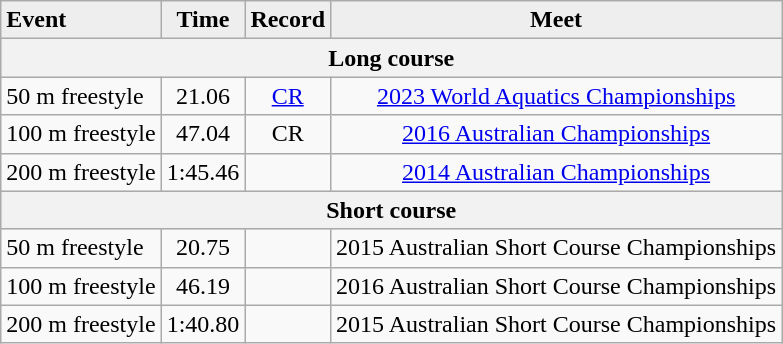<table class="wikitable">
<tr style="background:#eee;">
<td><strong>Event</strong></td>
<td style="text-align:center;"><strong>Time</strong></td>
<td style="text-align:center;"><strong>Record</strong></td>
<td style="text-align:center;"><strong>Meet</strong></td>
</tr>
<tr style="background:#eee;">
<th colspan="4">Long course</th>
</tr>
<tr>
<td>50 m freestyle</td>
<td style="text-align:center;">21.06</td>
<td style="text-align:center;"><a href='#'>CR</a></td>
<td style="text-align:center;"><a href='#'>2023 World Aquatics Championships</a></td>
</tr>
<tr>
<td>100 m freestyle</td>
<td style="text-align:center;">47.04</td>
<td style="text-align:center;">CR</td>
<td style="text-align:center;"><a href='#'>2016 Australian Championships</a></td>
</tr>
<tr>
<td>200 m freestyle</td>
<td style="text-align:center;">1:45.46</td>
<td style="text-align:center;"></td>
<td style="text-align:center;"><a href='#'>2014 Australian Championships</a></td>
</tr>
<tr style="background:#eee;">
<th colspan="4">Short course</th>
</tr>
<tr>
<td>50 m freestyle</td>
<td style="text-align:center;">20.75</td>
<td style="text-align:center;"></td>
<td style="text-align:center;">2015 Australian Short Course Championships</td>
</tr>
<tr>
<td>100 m freestyle</td>
<td style="text-align:center;">46.19</td>
<td style="text-align:center;"></td>
<td style="text-align:center;">2016 Australian Short Course Championships</td>
</tr>
<tr>
<td>200 m freestyle</td>
<td style="text-align:center;">1:40.80</td>
<td style="text-align:center;"></td>
<td style="text-align:center;">2015 Australian Short Course Championships</td>
</tr>
</table>
